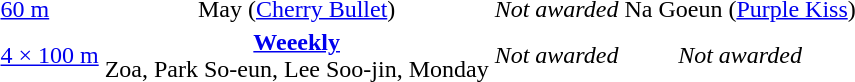<table>
<tr>
<td><a href='#'>60 m</a></td>
<td style="text-align:center">May (<a href='#'>Cherry Bullet</a>)</td>
<td style="text-align:center"><em>Not awarded</em></td>
<td style="text-align:center">Na Goeun (<a href='#'>Purple Kiss</a>)</td>
</tr>
<tr>
<td><a href='#'>4 × 100 m</a></td>
<td style="text-align:center"><strong><a href='#'>Weeekly</a></strong><br>Zoa, Park So-eun, Lee Soo-jin, Monday</td>
<td style="text-align:center"><em>Not awarded</em></td>
<td style="text-align:center"><em>Not awarded</em></td>
</tr>
</table>
